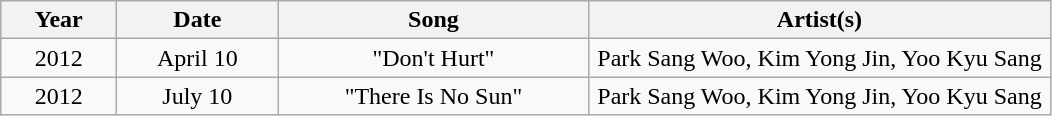<table class="wikitable">
<tr>
<th style="width:70px;">Year</th>
<th style="width:100px;">Date</th>
<th style="width:200px;">Song</th>
<th style="width:300px;">Artist(s)</th>
</tr>
<tr>
<td style="text-align:center;">2012</td>
<td style="text-align:center;">April 10</td>
<td style="text-align:center;">"Don't Hurt"</td>
<td style="text-align:center;">Park Sang Woo, Kim Yong Jin, Yoo Kyu Sang</td>
</tr>
<tr>
<td style="text-align:center;">2012</td>
<td style="text-align:center;">July 10</td>
<td style="text-align:center;">"There Is No Sun"</td>
<td style="text-align:center;">Park Sang Woo, Kim Yong Jin, Yoo Kyu Sang</td>
</tr>
</table>
